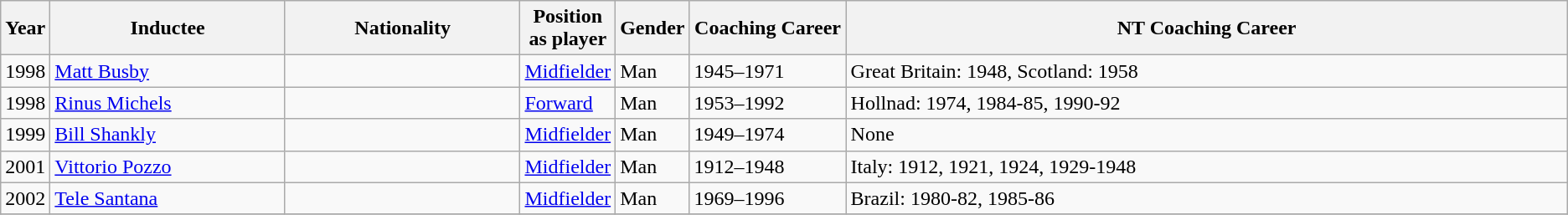<table class="wikitable sortable" style="text-align: centre;">
<tr>
<th style="width:1%;">Year</th>
<th style="width:15%;">Inductee</th>
<th style="width:15%;">Nationality</th>
<th style="width:1%;">Position as player</th>
<th style="width:1%;">Gender</th>
<th style="width:10%;">Coaching Career</th>
<th class="unsortable">NT Coaching Career</th>
</tr>
<tr>
<td>1998</td>
<td scope=row style=text-align:left><a href='#'>Matt Busby</a></td>
<td align="left"></td>
<td><a href='#'>Midfielder</a></td>
<td>Man</td>
<td>1945–1971</td>
<td>Great Britain: 1948, Scotland: 1958</td>
</tr>
<tr>
<td>1998</td>
<td scope=row style=text-align:left><a href='#'>Rinus Michels</a></td>
<td align="left"></td>
<td><a href='#'>Forward</a></td>
<td>Man</td>
<td>1953–1992</td>
<td>Hollnad: 1974, 1984-85, 1990-92</td>
</tr>
<tr>
<td>1999</td>
<td scope=row style=text-align:left><a href='#'>Bill Shankly</a></td>
<td align="left"></td>
<td><a href='#'>Midfielder</a></td>
<td>Man</td>
<td>1949–1974</td>
<td>None</td>
</tr>
<tr>
<td>2001</td>
<td scope=row style=text-align:left><a href='#'>Vittorio Pozzo</a></td>
<td align="left"></td>
<td><a href='#'>Midfielder</a></td>
<td>Man</td>
<td>1912–1948</td>
<td>Italy: 1912, 1921, 1924, 1929-1948</td>
</tr>
<tr>
<td>2002</td>
<td scope=row style=text-align:left><a href='#'>Tele Santana</a></td>
<td align="left"></td>
<td><a href='#'>Midfielder</a></td>
<td>Man</td>
<td>1969–1996</td>
<td>Brazil: 1980-82, 1985-86</td>
</tr>
<tr>
</tr>
</table>
